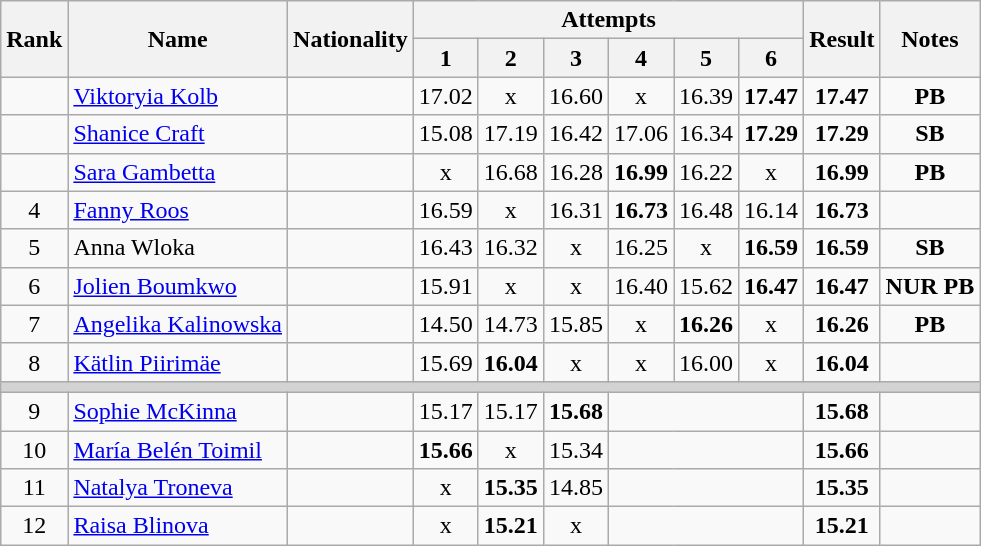<table class="wikitable sortable" style="text-align:center">
<tr>
<th rowspan=2>Rank</th>
<th rowspan=2>Name</th>
<th rowspan=2>Nationality</th>
<th colspan=6>Attempts</th>
<th rowspan=2>Result</th>
<th rowspan=2>Notes</th>
</tr>
<tr>
<th>1</th>
<th>2</th>
<th>3</th>
<th>4</th>
<th>5</th>
<th>6</th>
</tr>
<tr>
<td></td>
<td align=left><a href='#'>Viktoryia Kolb</a></td>
<td align=left></td>
<td>17.02</td>
<td>x</td>
<td>16.60</td>
<td>x</td>
<td>16.39</td>
<td><strong>17.47</strong></td>
<td><strong>17.47</strong></td>
<td><strong>PB</strong></td>
</tr>
<tr>
<td></td>
<td align=left><a href='#'>Shanice Craft</a></td>
<td align=left></td>
<td>15.08</td>
<td>17.19</td>
<td>16.42</td>
<td>17.06</td>
<td>16.34</td>
<td><strong>17.29</strong></td>
<td><strong>17.29</strong></td>
<td><strong>SB</strong></td>
</tr>
<tr>
<td></td>
<td align=left><a href='#'>Sara Gambetta</a></td>
<td align=left></td>
<td>x</td>
<td>16.68</td>
<td>16.28</td>
<td><strong>16.99</strong></td>
<td>16.22</td>
<td>x</td>
<td><strong>16.99</strong></td>
<td><strong>PB</strong></td>
</tr>
<tr>
<td>4</td>
<td align=left><a href='#'>Fanny Roos</a></td>
<td align=left></td>
<td>16.59</td>
<td>x</td>
<td>16.31</td>
<td><strong>16.73</strong></td>
<td>16.48</td>
<td>16.14</td>
<td><strong>16.73</strong></td>
<td></td>
</tr>
<tr>
<td>5</td>
<td align=left>Anna Wloka</td>
<td align=left></td>
<td>16.43</td>
<td>16.32</td>
<td>x</td>
<td>16.25</td>
<td>x</td>
<td><strong>16.59</strong></td>
<td><strong>16.59</strong></td>
<td><strong>SB</strong></td>
</tr>
<tr>
<td>6</td>
<td align=left><a href='#'>Jolien Boumkwo</a></td>
<td align=left></td>
<td>15.91</td>
<td>x</td>
<td>x</td>
<td>16.40</td>
<td>15.62</td>
<td><strong>16.47</strong></td>
<td><strong>16.47</strong></td>
<td><strong>NUR PB</strong></td>
</tr>
<tr>
<td>7</td>
<td align=left><a href='#'>Angelika Kalinowska</a></td>
<td align=left></td>
<td>14.50</td>
<td>14.73</td>
<td>15.85</td>
<td>x</td>
<td><strong>16.26</strong></td>
<td>x</td>
<td><strong>16.26</strong></td>
<td><strong>PB</strong></td>
</tr>
<tr>
<td>8</td>
<td align=left><a href='#'>Kätlin Piirimäe</a></td>
<td align=left></td>
<td>15.69</td>
<td><strong>16.04</strong></td>
<td>x</td>
<td>x</td>
<td>16.00</td>
<td>x</td>
<td><strong>16.04</strong></td>
<td></td>
</tr>
<tr>
<td colspan=11 bgcolor=lightgray></td>
</tr>
<tr>
<td>9</td>
<td align=left><a href='#'>Sophie McKinna</a></td>
<td align=left></td>
<td>15.17</td>
<td>15.17</td>
<td><strong>15.68</strong></td>
<td colspan=3></td>
<td><strong>15.68</strong></td>
<td></td>
</tr>
<tr>
<td>10</td>
<td align=left><a href='#'>María Belén Toimil</a></td>
<td align=left></td>
<td><strong>15.66</strong></td>
<td>x</td>
<td>15.34</td>
<td colspan=3></td>
<td><strong>15.66</strong></td>
<td></td>
</tr>
<tr>
<td>11</td>
<td align=left><a href='#'>Natalya Troneva</a></td>
<td align=left></td>
<td>x</td>
<td><strong>15.35</strong></td>
<td>14.85</td>
<td colspan=3></td>
<td><strong>15.35</strong></td>
<td></td>
</tr>
<tr>
<td>12</td>
<td align=left><a href='#'>Raisa Blinova</a></td>
<td align=left></td>
<td>x</td>
<td><strong>15.21</strong></td>
<td>x</td>
<td colspan=3></td>
<td><strong>15.21</strong></td>
<td></td>
</tr>
</table>
